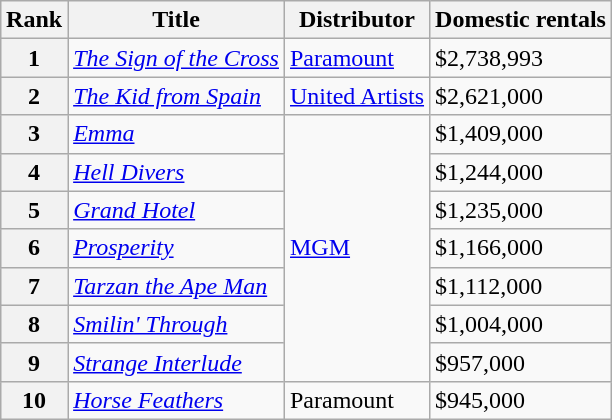<table class="wikitable sortable" style="margin:auto; margin:auto;">
<tr>
<th>Rank</th>
<th>Title</th>
<th>Distributor</th>
<th>Domestic rentals</th>
</tr>
<tr>
<th style="text-align:center;"><strong>1</strong></th>
<td><em><a href='#'>The Sign of the Cross</a></em></td>
<td><a href='#'>Paramount</a></td>
<td>$2,738,993</td>
</tr>
<tr>
<th style="text-align:center;"><strong>2</strong></th>
<td><em><a href='#'>The Kid from Spain</a></em></td>
<td><a href='#'>United Artists</a></td>
<td>$2,621,000</td>
</tr>
<tr>
<th style="text-align:center;"><strong>3</strong></th>
<td><em><a href='#'>Emma</a></em></td>
<td rowspan="7"><a href='#'>MGM</a></td>
<td>$1,409,000</td>
</tr>
<tr>
<th style="text-align:center;"><strong>4</strong></th>
<td><em><a href='#'>Hell Divers</a></em></td>
<td>$1,244,000</td>
</tr>
<tr>
<th style="text-align:center;"><strong>5</strong></th>
<td><em><a href='#'>Grand Hotel</a></em></td>
<td>$1,235,000</td>
</tr>
<tr>
<th style="text-align:center;"><strong>6</strong></th>
<td><em><a href='#'>Prosperity</a></em></td>
<td>$1,166,000</td>
</tr>
<tr>
<th style="text-align:center;"><strong>7</strong></th>
<td><em><a href='#'>Tarzan the Ape Man</a></em></td>
<td>$1,112,000</td>
</tr>
<tr>
<th style="text-align:center;"><strong>8</strong></th>
<td><em><a href='#'>Smilin' Through</a></em></td>
<td>$1,004,000</td>
</tr>
<tr>
<th style="text-align:center;"><strong>9</strong></th>
<td><em><a href='#'>Strange Interlude</a></em></td>
<td>$957,000</td>
</tr>
<tr>
<th style="text-align:center;"><strong>10</strong></th>
<td><em><a href='#'>Horse Feathers</a></em></td>
<td>Paramount</td>
<td>$945,000</td>
</tr>
</table>
